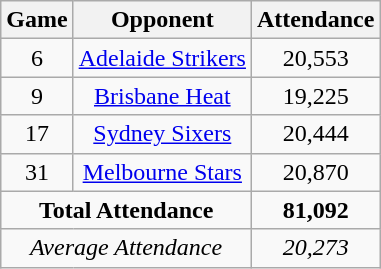<table class="wikitable sortable" style="text-align:center;">
<tr>
<th>Game</th>
<th>Opponent</th>
<th>Attendance</th>
</tr>
<tr>
<td>6</td>
<td><a href='#'>Adelaide Strikers</a></td>
<td>20,553</td>
</tr>
<tr>
<td>9</td>
<td><a href='#'>Brisbane Heat</a></td>
<td>19,225</td>
</tr>
<tr>
<td>17</td>
<td><a href='#'>Sydney Sixers</a></td>
<td>20,444</td>
</tr>
<tr>
<td>31</td>
<td><a href='#'>Melbourne Stars</a></td>
<td>20,870</td>
</tr>
<tr class="sortbottom">
<td colspan="2"><strong>Total Attendance</strong></td>
<td><strong>81,092</strong></td>
</tr>
<tr class="sortbottom">
<td colspan="2"><em>Average Attendance</em></td>
<td><em>20,273</em></td>
</tr>
</table>
